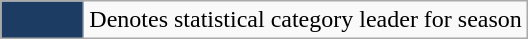<table class="wikitable">
<tr>
<td style="background:#1C3C63; color:white; border:1px solid #aaa; width:3em;"></td>
<td>Denotes statistical category leader for season</td>
</tr>
</table>
